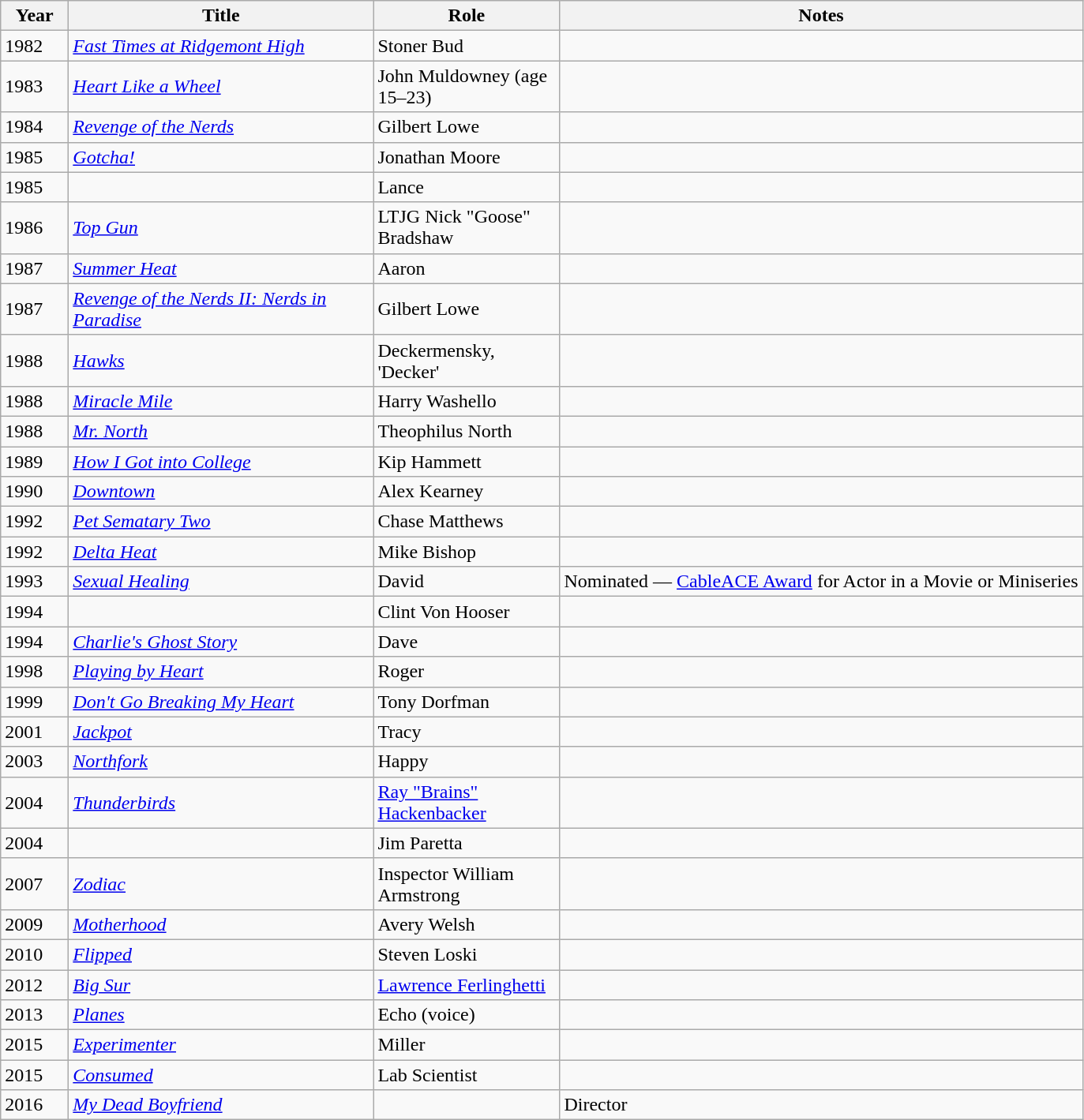<table class="wikitable sortable">
<tr>
<th style="width:50px;">Year</th>
<th style="width:250px;">Title</th>
<th style="width:150px;">Role</th>
<th class="unsortable">Notes</th>
</tr>
<tr>
<td>1982</td>
<td><em><a href='#'>Fast Times at Ridgemont High</a></em></td>
<td>Stoner Bud</td>
<td></td>
</tr>
<tr>
<td>1983</td>
<td><em><a href='#'>Heart Like a Wheel</a></em></td>
<td>John Muldowney (age 15–23)</td>
<td></td>
</tr>
<tr>
<td>1984</td>
<td><em><a href='#'>Revenge of the Nerds</a></em></td>
<td>Gilbert Lowe</td>
<td></td>
</tr>
<tr>
<td>1985</td>
<td><em><a href='#'>Gotcha!</a></em></td>
<td>Jonathan Moore</td>
<td></td>
</tr>
<tr>
<td>1985</td>
<td><em></em></td>
<td>Lance</td>
<td></td>
</tr>
<tr>
<td>1986</td>
<td><em><a href='#'>Top Gun</a></em></td>
<td>LTJG Nick "Goose" Bradshaw</td>
<td></td>
</tr>
<tr>
<td>1987</td>
<td><em><a href='#'>Summer Heat</a></em></td>
<td>Aaron</td>
<td></td>
</tr>
<tr>
<td>1987</td>
<td><em><a href='#'>Revenge of the Nerds II: Nerds in Paradise</a></em></td>
<td>Gilbert Lowe</td>
<td></td>
</tr>
<tr>
<td>1988</td>
<td><em><a href='#'>Hawks</a></em></td>
<td>Deckermensky, 'Decker'</td>
<td></td>
</tr>
<tr>
<td>1988</td>
<td><em><a href='#'>Miracle Mile</a></em></td>
<td>Harry Washello</td>
<td></td>
</tr>
<tr>
<td>1988</td>
<td><em><a href='#'>Mr. North</a></em></td>
<td>Theophilus North</td>
<td></td>
</tr>
<tr>
<td>1989</td>
<td><em><a href='#'>How I Got into College</a></em></td>
<td>Kip Hammett</td>
<td></td>
</tr>
<tr>
<td>1990</td>
<td><em><a href='#'>Downtown</a></em></td>
<td>Alex Kearney</td>
<td></td>
</tr>
<tr>
<td>1992</td>
<td><em><a href='#'>Pet Sematary Two</a></em></td>
<td>Chase Matthews</td>
<td></td>
</tr>
<tr>
<td>1992</td>
<td><em><a href='#'>Delta Heat</a></em></td>
<td>Mike Bishop</td>
<td></td>
</tr>
<tr>
<td>1993</td>
<td><em><a href='#'>Sexual Healing</a></em></td>
<td>David</td>
<td>Nominated — <a href='#'>CableACE Award</a> for Actor in a Movie or Miniseries</td>
</tr>
<tr>
<td>1994</td>
<td><em></em></td>
<td>Clint Von Hooser</td>
<td></td>
</tr>
<tr>
<td>1994</td>
<td><em><a href='#'>Charlie's Ghost Story</a></em></td>
<td>Dave</td>
<td></td>
</tr>
<tr>
<td>1998</td>
<td><em><a href='#'>Playing by Heart</a></em></td>
<td>Roger</td>
<td></td>
</tr>
<tr>
<td>1999</td>
<td><em><a href='#'>Don't Go Breaking My Heart</a></em></td>
<td>Tony Dorfman</td>
<td></td>
</tr>
<tr>
<td>2001</td>
<td><em><a href='#'>Jackpot</a></em></td>
<td>Tracy</td>
<td></td>
</tr>
<tr>
<td>2003</td>
<td><em><a href='#'>Northfork</a></em></td>
<td>Happy</td>
<td></td>
</tr>
<tr>
<td>2004</td>
<td><em><a href='#'>Thunderbirds</a></em></td>
<td><a href='#'>Ray "Brains" Hackenbacker</a></td>
<td></td>
</tr>
<tr>
<td>2004</td>
<td><em></em></td>
<td>Jim Paretta</td>
<td></td>
</tr>
<tr>
<td>2007</td>
<td><em><a href='#'>Zodiac</a></em></td>
<td>Inspector William Armstrong</td>
<td></td>
</tr>
<tr>
<td>2009</td>
<td><em><a href='#'>Motherhood</a></em></td>
<td>Avery Welsh</td>
<td></td>
</tr>
<tr>
<td>2010</td>
<td><em><a href='#'>Flipped</a></em></td>
<td>Steven Loski</td>
<td></td>
</tr>
<tr>
<td>2012</td>
<td><em><a href='#'>Big Sur</a></em></td>
<td><a href='#'>Lawrence Ferlinghetti</a></td>
<td></td>
</tr>
<tr>
<td>2013</td>
<td><em><a href='#'>Planes</a></em></td>
<td>Echo (voice)</td>
<td></td>
</tr>
<tr>
<td>2015</td>
<td><em><a href='#'>Experimenter</a></em></td>
<td>Miller</td>
<td></td>
</tr>
<tr>
<td>2015</td>
<td><em><a href='#'>Consumed</a></em></td>
<td>Lab Scientist</td>
<td></td>
</tr>
<tr>
<td>2016</td>
<td><em><a href='#'>My Dead Boyfriend</a></em></td>
<td></td>
<td>Director</td>
</tr>
</table>
